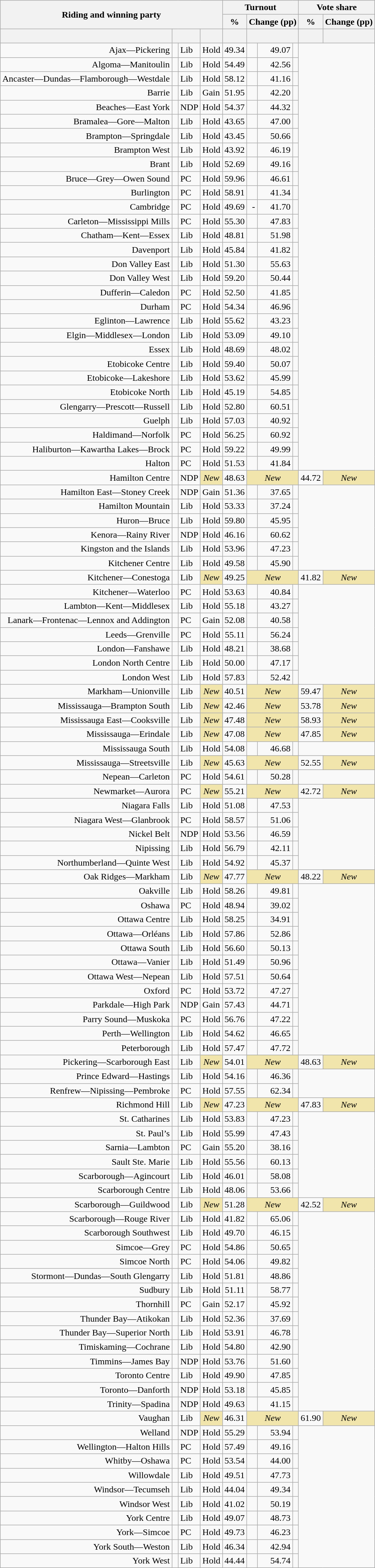<table class="wikitable sortable" style="text-align:right">
<tr>
<th rowspan="2" colspan="4">Riding and winning party</th>
<th colspan="4">Turnout</th>
<th colspan="4">Vote share</th>
</tr>
<tr>
<th>%</th>
<th colspan="3">Change (pp)</th>
<th>%</th>
<th colspan="3">Change (pp)</th>
</tr>
<tr>
<th> </th>
<th colspan="2"></th>
<th></th>
<th></th>
<th colspan="3"></th>
<th></th>
<th colspan="3"></th>
</tr>
<tr>
<td>Ajax—Pickering</td>
<td> </td>
<td style="text-align:left;">Lib</td>
<td style="text-align:left">Hold</td>
<td>49.34</td>
<td></td>
<td>49.07</td>
<td></td>
</tr>
<tr>
<td>Algoma—Manitoulin</td>
<td> </td>
<td style="text-align:left;">Lib</td>
<td style="text-align:left">Hold</td>
<td>54.49</td>
<td></td>
<td>42.56</td>
<td></td>
</tr>
<tr>
<td>Ancaster—Dundas—Flamborough—Westdale</td>
<td> </td>
<td style="text-align:left;">Lib</td>
<td style="text-align:left">Hold</td>
<td>58.12</td>
<td></td>
<td>41.16</td>
<td></td>
</tr>
<tr>
<td>Barrie</td>
<td> </td>
<td style="text-align:left;">Lib</td>
<td style="text-align:left">Gain</td>
<td>51.95</td>
<td></td>
<td>42.20</td>
<td></td>
</tr>
<tr>
<td>Beaches—East York</td>
<td> </td>
<td style="text-align:left;">NDP</td>
<td style="text-align:left">Hold</td>
<td>54.37</td>
<td></td>
<td>44.32</td>
<td></td>
</tr>
<tr>
<td>Bramalea—Gore—Malton</td>
<td> </td>
<td style="text-align:left;">Lib</td>
<td style="text-align:left">Hold</td>
<td>43.65</td>
<td></td>
<td>47.00</td>
<td></td>
</tr>
<tr>
<td>Brampton—Springdale</td>
<td> </td>
<td style="text-align:left;">Lib</td>
<td style="text-align:left">Hold</td>
<td>43.45</td>
<td></td>
<td>50.66</td>
<td></td>
</tr>
<tr>
<td>Brampton West</td>
<td> </td>
<td style="text-align:left;">Lib</td>
<td style="text-align:left">Hold</td>
<td>43.92</td>
<td></td>
<td>46.19</td>
<td></td>
</tr>
<tr>
<td>Brant</td>
<td> </td>
<td style="text-align:left;">Lib</td>
<td style="text-align:left">Hold</td>
<td>52.69</td>
<td></td>
<td>49.16</td>
<td></td>
</tr>
<tr>
<td>Bruce—Grey—Owen Sound</td>
<td> </td>
<td style="text-align:left;">PC</td>
<td style="text-align:left">Hold</td>
<td>59.96</td>
<td></td>
<td>46.61</td>
<td></td>
</tr>
<tr>
<td>Burlington</td>
<td> </td>
<td style="text-align:left;">PC</td>
<td style="text-align:left">Hold</td>
<td>58.91</td>
<td></td>
<td>41.34</td>
<td></td>
</tr>
<tr>
<td>Cambridge</td>
<td> </td>
<td style="text-align:left;">PC</td>
<td style="text-align:left">Hold</td>
<td>49.69</td>
<td>-</td>
<td>41.70</td>
<td></td>
</tr>
<tr>
<td>Carleton—Mississippi Mills</td>
<td> </td>
<td style="text-align:left;">PC</td>
<td style="text-align:left">Hold</td>
<td>55.30</td>
<td></td>
<td>47.83</td>
<td></td>
</tr>
<tr>
<td>Chatham—Kent—Essex</td>
<td> </td>
<td style="text-align:left;">Lib</td>
<td style="text-align:left">Hold</td>
<td>48.81</td>
<td></td>
<td>51.98</td>
<td></td>
</tr>
<tr>
<td>Davenport</td>
<td> </td>
<td style="text-align:left;">Lib</td>
<td style="text-align:left">Hold</td>
<td>45.84</td>
<td></td>
<td>41.82</td>
<td></td>
</tr>
<tr>
<td>Don Valley East</td>
<td> </td>
<td style="text-align:left;">Lib</td>
<td style="text-align:left">Hold</td>
<td>51.30</td>
<td></td>
<td>55.63</td>
<td></td>
</tr>
<tr>
<td>Don Valley West</td>
<td> </td>
<td style="text-align:left;">Lib</td>
<td style="text-align:left">Hold</td>
<td>59.20</td>
<td></td>
<td>50.44</td>
<td></td>
</tr>
<tr>
<td>Dufferin—Caledon</td>
<td> </td>
<td style="text-align:left;">PC</td>
<td style="text-align:left">Hold</td>
<td>52.50</td>
<td></td>
<td>41.85</td>
<td></td>
</tr>
<tr>
<td>Durham</td>
<td> </td>
<td style="text-align:left;">PC</td>
<td style="text-align:left">Hold</td>
<td>54.34</td>
<td></td>
<td>46.96</td>
<td></td>
</tr>
<tr>
<td>Eglinton—Lawrence</td>
<td> </td>
<td style="text-align:left;">Lib</td>
<td style="text-align:left">Hold</td>
<td>55.62</td>
<td></td>
<td>43.23</td>
<td></td>
</tr>
<tr>
<td>Elgin—Middlesex—London</td>
<td> </td>
<td style="text-align:left;">Lib</td>
<td style="text-align:left">Hold</td>
<td>53.09</td>
<td></td>
<td>49.10</td>
<td></td>
</tr>
<tr>
<td>Essex</td>
<td> </td>
<td style="text-align:left;">Lib</td>
<td style="text-align:left">Hold</td>
<td>48.69</td>
<td></td>
<td>48.02</td>
<td></td>
</tr>
<tr>
<td>Etobicoke Centre</td>
<td> </td>
<td style="text-align:left;">Lib</td>
<td style="text-align:left">Hold</td>
<td>59.40</td>
<td></td>
<td>50.07</td>
<td></td>
</tr>
<tr>
<td>Etobicoke—Lakeshore</td>
<td> </td>
<td style="text-align:left;">Lib</td>
<td style="text-align:left">Hold</td>
<td>53.62</td>
<td></td>
<td>45.99</td>
<td></td>
</tr>
<tr>
<td>Etobicoke North</td>
<td> </td>
<td style="text-align:left;">Lib</td>
<td style="text-align:left">Hold</td>
<td>45.19</td>
<td></td>
<td>54.85</td>
<td></td>
</tr>
<tr>
<td>Glengarry—Prescott—Russell</td>
<td> </td>
<td style="text-align:left;">Lib</td>
<td style="text-align:left">Hold</td>
<td>52.80</td>
<td></td>
<td>60.51</td>
<td></td>
</tr>
<tr>
<td>Guelph</td>
<td> </td>
<td style="text-align:left;">Lib</td>
<td style="text-align:left">Hold</td>
<td>57.03</td>
<td></td>
<td>40.92</td>
<td></td>
</tr>
<tr>
<td>Haldimand—Norfolk</td>
<td> </td>
<td style="text-align:left;">PC</td>
<td style="text-align:left">Hold</td>
<td>56.25</td>
<td></td>
<td>60.92</td>
<td></td>
</tr>
<tr>
<td>Haliburton—Kawartha Lakes—Brock</td>
<td> </td>
<td style="text-align:left;">PC</td>
<td style="text-align:left">Hold</td>
<td>59.22</td>
<td></td>
<td>49.99</td>
<td></td>
</tr>
<tr>
<td>Halton</td>
<td> </td>
<td style="text-align:left;">PC</td>
<td style="text-align:left">Hold</td>
<td>51.53</td>
<td></td>
<td>41.84</td>
<td></td>
</tr>
<tr>
<td>Hamilton Centre</td>
<td> </td>
<td style="text-align:left;">NDP</td>
<td style="background-color:#F1E5AC; text-align:center;"><em>New</em></td>
<td>48.63</td>
<td colspan=3 style="background-color:#F1E5AC; text-align:center;"><em>New</em></td>
<td>44.72</td>
<td colspan=3 style="background-color:#F1E5AC; text-align:center;"><em>New</em></td>
</tr>
<tr>
<td>Hamilton East—Stoney Creek</td>
<td> </td>
<td style="text-align:left;">NDP</td>
<td style="text-align:left">Gain</td>
<td>51.36</td>
<td></td>
<td>37.65</td>
<td></td>
</tr>
<tr>
<td>Hamilton Mountain</td>
<td> </td>
<td style="text-align:left;">Lib</td>
<td style="text-align:left">Hold</td>
<td>53.33</td>
<td></td>
<td>37.24</td>
<td></td>
</tr>
<tr>
<td>Huron—Bruce</td>
<td> </td>
<td style="text-align:left;">Lib</td>
<td style="text-align:left">Hold</td>
<td>59.80</td>
<td></td>
<td>45.95</td>
<td></td>
</tr>
<tr>
<td>Kenora—Rainy River</td>
<td> </td>
<td style="text-align:left;">NDP</td>
<td style="text-align:left">Hold</td>
<td>46.16</td>
<td></td>
<td>60.62</td>
<td></td>
</tr>
<tr>
<td>Kingston and the Islands</td>
<td> </td>
<td style="text-align:left;">Lib</td>
<td style="text-align:left">Hold</td>
<td>53.96</td>
<td></td>
<td>47.23</td>
<td></td>
</tr>
<tr>
<td>Kitchener Centre</td>
<td> </td>
<td style="text-align:left;">Lib</td>
<td style="text-align:left">Hold</td>
<td>49.58</td>
<td></td>
<td>45.90</td>
<td></td>
</tr>
<tr>
<td>Kitchener—Conestoga</td>
<td> </td>
<td style="text-align:left;">Lib</td>
<td style="background-color:#F1E5AC; text-align:center;"><em>New</em></td>
<td>49.25</td>
<td colspan=3 style="background-color:#F1E5AC; text-align:center;"><em>New</em></td>
<td>41.82</td>
<td colspan=3 style="background-color:#F1E5AC; text-align:center;"><em>New</em></td>
</tr>
<tr>
<td>Kitchener—Waterloo</td>
<td> </td>
<td style="text-align:left;">PC</td>
<td style="text-align:left">Hold</td>
<td>53.63</td>
<td></td>
<td>40.84</td>
<td></td>
</tr>
<tr>
<td>Lambton—Kent—Middlesex</td>
<td> </td>
<td style="text-align:left;">Lib</td>
<td style="text-align:left">Hold</td>
<td>55.18</td>
<td></td>
<td>43.27</td>
<td></td>
</tr>
<tr>
<td>Lanark—Frontenac—Lennox and Addington</td>
<td> </td>
<td style="text-align:left;">PC</td>
<td style="text-align:left">Gain</td>
<td>52.08</td>
<td></td>
<td>40.58</td>
<td></td>
</tr>
<tr>
<td>Leeds—Grenville</td>
<td> </td>
<td style="text-align:left;">PC</td>
<td style="text-align:left">Hold</td>
<td>55.11</td>
<td></td>
<td>56.24</td>
<td></td>
</tr>
<tr>
<td>London—Fanshawe</td>
<td> </td>
<td style="text-align:left;">Lib</td>
<td style="text-align:left">Hold</td>
<td>48.21</td>
<td></td>
<td>38.68</td>
<td></td>
</tr>
<tr>
<td>London North Centre</td>
<td> </td>
<td style="text-align:left;">Lib</td>
<td style="text-align:left">Hold</td>
<td>50.00</td>
<td></td>
<td>47.17</td>
<td></td>
</tr>
<tr>
<td>London West</td>
<td> </td>
<td style="text-align:left;">Lib</td>
<td style="text-align:left">Hold</td>
<td>57.83</td>
<td></td>
<td>52.42</td>
<td></td>
</tr>
<tr>
<td>Markham—Unionville</td>
<td> </td>
<td style="text-align:left;">Lib</td>
<td style="background-color:#F1E5AC; text-align:center;"><em>New</em></td>
<td>40.51</td>
<td colspan=3 style="background-color:#F1E5AC; text-align:center;"><em>New</em></td>
<td>59.47</td>
<td colspan=3 style="background-color:#F1E5AC; text-align:center;"><em>New</em></td>
</tr>
<tr>
<td>Mississauga—Brampton South</td>
<td> </td>
<td style="text-align:left;">Lib</td>
<td style="background-color:#F1E5AC; text-align:center;"><em>New</em></td>
<td>42.46</td>
<td colspan=3 style="background-color:#F1E5AC; text-align:center;"><em>New</em></td>
<td>53.78</td>
<td colspan=3 style="background-color:#F1E5AC; text-align:center;"><em>New</em></td>
</tr>
<tr>
<td>Mississauga East—Cooksville</td>
<td> </td>
<td style="text-align:left;">Lib</td>
<td style="background-color:#F1E5AC; text-align:center;"><em>New</em></td>
<td>47.48</td>
<td colspan=3 style="background-color:#F1E5AC; text-align:center;"><em>New</em></td>
<td>58.93</td>
<td colspan=3 style="background-color:#F1E5AC; text-align:center;"><em>New</em></td>
</tr>
<tr>
<td>Mississauga—Erindale</td>
<td> </td>
<td style="text-align:left;">Lib</td>
<td style="background-color:#F1E5AC; text-align:center;"><em>New</em></td>
<td>47.08</td>
<td colspan=3 style="background-color:#F1E5AC; text-align:center;"><em>New</em></td>
<td>47.85</td>
<td colspan=3 style="background-color:#F1E5AC; text-align:center;"><em>New</em></td>
</tr>
<tr>
<td>Mississauga South</td>
<td> </td>
<td style="text-align:left;">Lib</td>
<td style="text-align:left">Hold</td>
<td>54.08</td>
<td></td>
<td>46.68</td>
<td></td>
</tr>
<tr>
<td>Mississauga—Streetsville</td>
<td> </td>
<td style="text-align:left;">Lib</td>
<td style="background-color:#F1E5AC; text-align:center;"><em>New</em></td>
<td>45.63</td>
<td colspan=3 style="background-color:#F1E5AC; text-align:center;"><em>New</em></td>
<td>52.55</td>
<td colspan=3 style="background-color:#F1E5AC; text-align:center;"><em>New</em></td>
</tr>
<tr>
<td>Nepean—Carleton</td>
<td> </td>
<td style="text-align:left;">PC</td>
<td style="text-align:left">Hold</td>
<td>54.61</td>
<td></td>
<td>50.28</td>
<td></td>
</tr>
<tr>
<td>Newmarket—Aurora</td>
<td> </td>
<td style="text-align:left;">PC</td>
<td style="background-color:#F1E5AC; text-align:center;"><em>New</em></td>
<td>55.21</td>
<td colspan=3 style="background-color:#F1E5AC; text-align:center;"><em>New</em></td>
<td>42.72</td>
<td colspan=3 style="background-color:#F1E5AC; text-align:center;"><em>New</em></td>
</tr>
<tr>
<td>Niagara Falls</td>
<td> </td>
<td style="text-align:left;">Lib</td>
<td style="text-align:left">Hold</td>
<td>51.08</td>
<td></td>
<td>47.53</td>
<td></td>
</tr>
<tr>
<td>Niagara West—Glanbrook</td>
<td> </td>
<td style="text-align:left;">PC</td>
<td style="text-align:left">Hold</td>
<td>58.57</td>
<td></td>
<td>51.06</td>
<td></td>
</tr>
<tr>
<td>Nickel Belt</td>
<td> </td>
<td style="text-align:left;">NDP</td>
<td style="text-align:left">Hold</td>
<td>53.56</td>
<td></td>
<td>46.59</td>
<td></td>
</tr>
<tr>
<td>Nipissing</td>
<td> </td>
<td style="text-align:left;">Lib</td>
<td style="text-align:left">Hold</td>
<td>56.79</td>
<td></td>
<td>42.11</td>
<td></td>
</tr>
<tr>
<td>Northumberland—Quinte West</td>
<td> </td>
<td style="text-align:left;">Lib</td>
<td style="text-align:left">Hold</td>
<td>54.92</td>
<td></td>
<td>45.37</td>
<td></td>
</tr>
<tr>
<td>Oak Ridges—Markham</td>
<td> </td>
<td style="text-align:left;">Lib</td>
<td style="background-color:#F1E5AC; text-align:center;"><em>New</em></td>
<td>47.77</td>
<td colspan=3 style="background-color:#F1E5AC; text-align:center;"><em>New</em></td>
<td>48.22</td>
<td colspan=3 style="background-color:#F1E5AC; text-align:center;"><em>New</em></td>
</tr>
<tr>
<td>Oakville</td>
<td> </td>
<td style="text-align:left;">Lib</td>
<td style="text-align:left">Hold</td>
<td>58.26</td>
<td></td>
<td>49.81</td>
<td></td>
</tr>
<tr>
<td>Oshawa</td>
<td> </td>
<td style="text-align:left;">PC</td>
<td style="text-align:left">Hold</td>
<td>48.94</td>
<td></td>
<td>39.02</td>
<td></td>
</tr>
<tr>
<td>Ottawa Centre</td>
<td> </td>
<td style="text-align:left;">Lib</td>
<td style="text-align:left">Hold</td>
<td>58.25</td>
<td></td>
<td>34.91</td>
<td></td>
</tr>
<tr>
<td>Ottawa—Orléans</td>
<td> </td>
<td style="text-align:left;">Lib</td>
<td style="text-align:left">Hold</td>
<td>57.86</td>
<td></td>
<td>52.86</td>
<td></td>
</tr>
<tr>
<td>Ottawa South</td>
<td> </td>
<td style="text-align:left;">Lib</td>
<td style="text-align:left">Hold</td>
<td>56.60</td>
<td></td>
<td>50.13</td>
<td></td>
</tr>
<tr>
<td>Ottawa—Vanier</td>
<td> </td>
<td style="text-align:left;">Lib</td>
<td style="text-align:left">Hold</td>
<td>51.49</td>
<td></td>
<td>50.96</td>
<td></td>
</tr>
<tr>
<td>Ottawa West—Nepean</td>
<td> </td>
<td style="text-align:left;">Lib</td>
<td style="text-align:left">Hold</td>
<td>57.51</td>
<td></td>
<td>50.64</td>
<td></td>
</tr>
<tr>
<td>Oxford</td>
<td> </td>
<td style="text-align:left;">PC</td>
<td style="text-align:left">Hold</td>
<td>53.72</td>
<td></td>
<td>47.27</td>
<td></td>
</tr>
<tr>
<td>Parkdale—High Park</td>
<td> </td>
<td style="text-align:left;">NDP</td>
<td style="text-align:left">Gain</td>
<td>57.43</td>
<td></td>
<td>44.71</td>
<td></td>
</tr>
<tr>
<td>Parry Sound—Muskoka</td>
<td> </td>
<td style="text-align:left;">PC</td>
<td style="text-align:left">Hold</td>
<td>56.76</td>
<td></td>
<td>47.22</td>
<td></td>
</tr>
<tr>
<td>Perth—Wellington</td>
<td> </td>
<td style="text-align:left;">Lib</td>
<td style="text-align:left">Hold</td>
<td>54.62</td>
<td></td>
<td>46.65</td>
<td></td>
</tr>
<tr>
<td>Peterborough</td>
<td> </td>
<td style="text-align:left;">Lib</td>
<td style="text-align:left">Hold</td>
<td>57.47</td>
<td></td>
<td>47.72</td>
<td></td>
</tr>
<tr>
<td>Pickering—Scarborough East</td>
<td> </td>
<td style="text-align:left;">Lib</td>
<td style="background-color:#F1E5AC; text-align:center;"><em>New</em></td>
<td>54.01</td>
<td colspan=3 style="background-color:#F1E5AC; text-align:center;"><em>New</em></td>
<td>48.63</td>
<td colspan=3 style="background-color:#F1E5AC; text-align:center;"><em>New</em></td>
</tr>
<tr>
<td>Prince Edward—Hastings</td>
<td> </td>
<td style="text-align:left;">Lib</td>
<td style="text-align:left">Hold</td>
<td>54.16</td>
<td></td>
<td>46.36</td>
<td></td>
</tr>
<tr>
<td>Renfrew—Nipissing—Pembroke</td>
<td> </td>
<td style="text-align:left;">PC</td>
<td style="text-align:left">Hold</td>
<td>57.55</td>
<td></td>
<td>62.34</td>
<td></td>
</tr>
<tr>
<td>Richmond Hill</td>
<td> </td>
<td style="text-align:left;">Lib</td>
<td style="background-color:#F1E5AC; text-align:center;"><em>New</em></td>
<td>47.23</td>
<td colspan=3 style="background-color:#F1E5AC; text-align:center;"><em>New</em></td>
<td>47.83</td>
<td colspan=3 style="background-color:#F1E5AC; text-align:center;"><em>New</em></td>
</tr>
<tr>
<td>St. Catharines</td>
<td> </td>
<td style="text-align:left;">Lib</td>
<td style="text-align:left">Hold</td>
<td>53.83</td>
<td></td>
<td>47.23</td>
<td></td>
</tr>
<tr>
<td>St. Paul’s</td>
<td> </td>
<td style="text-align:left;">Lib</td>
<td style="text-align:left">Hold</td>
<td>55.99</td>
<td></td>
<td>47.43</td>
<td></td>
</tr>
<tr>
<td>Sarnia—Lambton</td>
<td> </td>
<td style="text-align:left;">PC</td>
<td style="text-align:left">Gain</td>
<td>55.20</td>
<td></td>
<td>38.16</td>
<td></td>
</tr>
<tr>
<td>Sault Ste. Marie</td>
<td> </td>
<td style="text-align:left;">Lib</td>
<td style="text-align:left">Hold</td>
<td>55.56</td>
<td></td>
<td>60.13</td>
<td></td>
</tr>
<tr>
<td>Scarborough—Agincourt</td>
<td> </td>
<td style="text-align:left;">Lib</td>
<td style="text-align:left">Hold</td>
<td>46.01</td>
<td></td>
<td>58.08</td>
<td></td>
</tr>
<tr>
<td>Scarborough Centre</td>
<td> </td>
<td style="text-align:left;">Lib</td>
<td style="text-align:left">Hold</td>
<td>48.06</td>
<td></td>
<td>53.66</td>
<td></td>
</tr>
<tr>
<td>Scarborough—Guildwood</td>
<td> </td>
<td style="text-align:left;">Lib</td>
<td style="background-color:#F1E5AC; text-align:center;"><em>New</em></td>
<td>51.28</td>
<td colspan=3 style="background-color:#F1E5AC; text-align:center;"><em>New</em></td>
<td>42.52</td>
<td colspan=3 style="background-color:#F1E5AC; text-align:center;"><em>New</em></td>
</tr>
<tr>
<td>Scarborough—Rouge River</td>
<td> </td>
<td style="text-align:left;">Lib</td>
<td style="text-align:left">Hold</td>
<td>41.82</td>
<td></td>
<td>65.06</td>
<td></td>
</tr>
<tr>
<td>Scarborough Southwest</td>
<td> </td>
<td style="text-align:left;">Lib</td>
<td style="text-align:left">Hold</td>
<td>49.70</td>
<td></td>
<td>46.15</td>
<td></td>
</tr>
<tr>
<td>Simcoe—Grey</td>
<td> </td>
<td style="text-align:left;">PC</td>
<td style="text-align:left">Hold</td>
<td>54.86</td>
<td></td>
<td>50.65</td>
<td></td>
</tr>
<tr>
<td>Simcoe North</td>
<td> </td>
<td style="text-align:left;">PC</td>
<td style="text-align:left">Hold</td>
<td>54.06</td>
<td></td>
<td>49.82</td>
<td></td>
</tr>
<tr>
<td>Stormont—Dundas—South Glengarry</td>
<td> </td>
<td style="text-align:left;">Lib</td>
<td style="text-align:left">Hold</td>
<td>51.81</td>
<td></td>
<td>48.86</td>
<td></td>
</tr>
<tr>
<td>Sudbury</td>
<td> </td>
<td style="text-align:left;">Lib</td>
<td style="text-align:left">Hold</td>
<td>51.11</td>
<td></td>
<td>58.77</td>
<td></td>
</tr>
<tr>
<td>Thornhill</td>
<td> </td>
<td style="text-align:left;">PC</td>
<td style="text-align:left">Gain</td>
<td>52.17</td>
<td></td>
<td>45.92</td>
<td></td>
</tr>
<tr>
<td>Thunder Bay—Atikokan</td>
<td> </td>
<td style="text-align:left;">Lib</td>
<td style="text-align:left">Hold</td>
<td>52.36</td>
<td></td>
<td>37.69</td>
<td></td>
</tr>
<tr>
<td>Thunder Bay—Superior North</td>
<td> </td>
<td style="text-align:left;">Lib</td>
<td style="text-align:left">Hold</td>
<td>53.91</td>
<td></td>
<td>46.78</td>
<td></td>
</tr>
<tr>
<td>Timiskaming—Cochrane</td>
<td> </td>
<td style="text-align:left;">Lib</td>
<td style="text-align:left">Hold</td>
<td>54.80</td>
<td></td>
<td>42.90</td>
<td></td>
</tr>
<tr>
<td>Timmins—James Bay</td>
<td> </td>
<td style="text-align:left;">NDP</td>
<td style="text-align:left">Hold</td>
<td>53.76</td>
<td></td>
<td>51.60</td>
<td></td>
</tr>
<tr>
<td>Toronto Centre</td>
<td> </td>
<td style="text-align:left;">Lib</td>
<td style="text-align:left">Hold</td>
<td>49.90</td>
<td></td>
<td>47.85</td>
<td></td>
</tr>
<tr>
<td>Toronto—Danforth</td>
<td> </td>
<td style="text-align:left;">NDP</td>
<td style="text-align:left">Hold</td>
<td>53.18</td>
<td></td>
<td>45.85</td>
<td></td>
</tr>
<tr>
<td>Trinity—Spadina</td>
<td> </td>
<td style="text-align:left;">NDP</td>
<td style="text-align:left">Hold</td>
<td>49.63</td>
<td></td>
<td>41.15</td>
<td></td>
</tr>
<tr>
<td>Vaughan</td>
<td> </td>
<td style="text-align:left;">Lib</td>
<td style="background-color:#F1E5AC; text-align:center;"><em>New</em></td>
<td>46.31</td>
<td colspan=3 style="background-color:#F1E5AC; text-align:center;"><em>New</em></td>
<td>61.90</td>
<td colspan=3 style="background-color:#F1E5AC; text-align:center;"><em>New</em></td>
</tr>
<tr>
<td>Welland</td>
<td> </td>
<td style="text-align:left;">NDP</td>
<td style="text-align:left">Hold</td>
<td>55.29</td>
<td></td>
<td>53.94</td>
<td></td>
</tr>
<tr>
<td>Wellington—Halton Hills</td>
<td> </td>
<td style="text-align:left;">PC</td>
<td style="text-align:left">Hold</td>
<td>57.49</td>
<td></td>
<td>49.16</td>
<td></td>
</tr>
<tr>
<td>Whitby—Oshawa</td>
<td> </td>
<td style="text-align:left;">PC</td>
<td style="text-align:left">Hold</td>
<td>53.54</td>
<td></td>
<td>44.00</td>
<td></td>
</tr>
<tr>
<td>Willowdale</td>
<td> </td>
<td style="text-align:left;">Lib</td>
<td style="text-align:left">Hold</td>
<td>49.51</td>
<td></td>
<td>47.73</td>
<td></td>
</tr>
<tr>
<td>Windsor—Tecumseh</td>
<td> </td>
<td style="text-align:left;">Lib</td>
<td style="text-align:left">Hold</td>
<td>44.04</td>
<td></td>
<td>49.34</td>
<td></td>
</tr>
<tr>
<td>Windsor West</td>
<td> </td>
<td style="text-align:left;">Lib</td>
<td style="text-align:left">Hold</td>
<td>41.02</td>
<td></td>
<td>50.19</td>
<td></td>
</tr>
<tr>
<td>York Centre</td>
<td> </td>
<td style="text-align:left;">Lib</td>
<td style="text-align:left">Hold</td>
<td>49.07</td>
<td></td>
<td>48.73</td>
<td></td>
</tr>
<tr>
<td>York—Simcoe</td>
<td> </td>
<td style="text-align:left;">PC</td>
<td style="text-align:left">Hold</td>
<td>49.73</td>
<td></td>
<td>46.23</td>
<td></td>
</tr>
<tr>
<td>York South—Weston</td>
<td> </td>
<td style="text-align:left;">Lib</td>
<td style="text-align:left">Hold</td>
<td>46.34</td>
<td></td>
<td>42.94</td>
<td></td>
</tr>
<tr>
<td>York West</td>
<td> </td>
<td style="text-align:left;">Lib</td>
<td style="text-align:left">Hold</td>
<td>44.44</td>
<td></td>
<td>54.74</td>
<td></td>
</tr>
</table>
